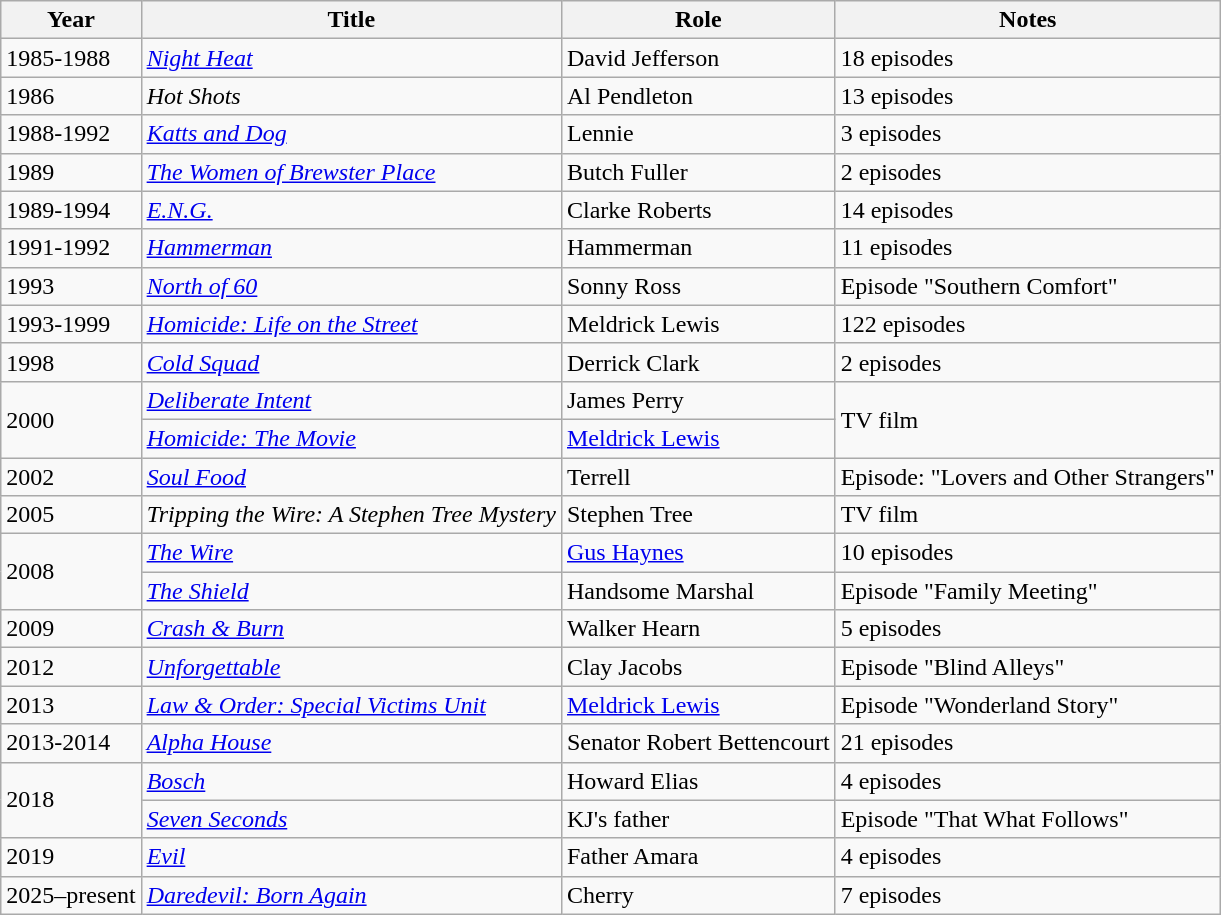<table class="wikitable plainrowheaders">
<tr>
<th>Year</th>
<th>Title</th>
<th>Role</th>
<th>Notes</th>
</tr>
<tr>
<td>1985-1988</td>
<td><em><a href='#'>Night Heat</a></em></td>
<td>David Jefferson</td>
<td>18 episodes</td>
</tr>
<tr>
<td>1986</td>
<td><em>Hot Shots</em></td>
<td>Al Pendleton</td>
<td>13 episodes</td>
</tr>
<tr>
<td>1988-1992</td>
<td><em><a href='#'>Katts and Dog</a></em></td>
<td>Lennie</td>
<td>3 episodes</td>
</tr>
<tr>
<td>1989</td>
<td><em><a href='#'>The Women of Brewster Place</a></em></td>
<td>Butch Fuller</td>
<td>2 episodes</td>
</tr>
<tr>
<td>1989-1994</td>
<td><em><a href='#'>E.N.G.</a></em></td>
<td>Clarke Roberts</td>
<td>14 episodes</td>
</tr>
<tr>
<td>1991-1992</td>
<td><em><a href='#'>Hammerman</a></em></td>
<td>Hammerman</td>
<td>11 episodes</td>
</tr>
<tr>
<td>1993</td>
<td><em><a href='#'>North of 60</a></em></td>
<td>Sonny Ross</td>
<td>Episode "Southern Comfort"</td>
</tr>
<tr>
<td>1993-1999</td>
<td><em><a href='#'>Homicide: Life on the Street</a></em></td>
<td>Meldrick Lewis</td>
<td>122 episodes</td>
</tr>
<tr>
<td>1998</td>
<td><em><a href='#'>Cold Squad</a></em></td>
<td>Derrick Clark</td>
<td>2 episodes</td>
</tr>
<tr>
<td rowspan=2>2000</td>
<td><em><a href='#'>Deliberate Intent</a></em></td>
<td>James Perry</td>
<td rowspan=2>TV film</td>
</tr>
<tr>
<td><em><a href='#'>Homicide: The Movie</a></em></td>
<td><a href='#'>Meldrick Lewis</a></td>
</tr>
<tr>
<td>2002</td>
<td><em><a href='#'>Soul Food</a></em></td>
<td>Terrell</td>
<td>Episode: "Lovers and Other Strangers"</td>
</tr>
<tr>
<td>2005</td>
<td><em>Tripping the Wire: A Stephen Tree Mystery</em></td>
<td>Stephen Tree</td>
<td>TV film</td>
</tr>
<tr>
<td rowspan=2>2008</td>
<td><em><a href='#'>The Wire</a></em></td>
<td><a href='#'>Gus Haynes</a></td>
<td>10 episodes</td>
</tr>
<tr>
<td><em><a href='#'>The Shield</a></em></td>
<td>Handsome Marshal</td>
<td>Episode "Family Meeting"</td>
</tr>
<tr>
<td>2009</td>
<td><em><a href='#'>Crash & Burn</a></em></td>
<td>Walker Hearn</td>
<td>5 episodes</td>
</tr>
<tr>
<td>2012</td>
<td><em><a href='#'>Unforgettable</a></em></td>
<td>Clay Jacobs</td>
<td>Episode "Blind Alleys"</td>
</tr>
<tr>
<td>2013</td>
<td><em><a href='#'>Law & Order: Special Victims Unit</a></em></td>
<td><a href='#'>Meldrick Lewis</a></td>
<td>Episode "Wonderland Story"</td>
</tr>
<tr>
<td>2013-2014</td>
<td><em><a href='#'>Alpha House</a></em></td>
<td>Senator Robert Bettencourt</td>
<td>21 episodes</td>
</tr>
<tr>
<td rowspan=2>2018</td>
<td><em><a href='#'>Bosch</a></em></td>
<td>Howard Elias</td>
<td>4 episodes</td>
</tr>
<tr>
<td><em><a href='#'>Seven Seconds</a></em></td>
<td>KJ's father</td>
<td>Episode "That What Follows"</td>
</tr>
<tr>
<td>2019</td>
<td><em><a href='#'>Evil</a></em></td>
<td>Father Amara</td>
<td>4 episodes</td>
</tr>
<tr>
<td>2025–present</td>
<td><em><a href='#'>Daredevil: Born Again</a></em></td>
<td>Cherry</td>
<td>7 episodes</td>
</tr>
</table>
